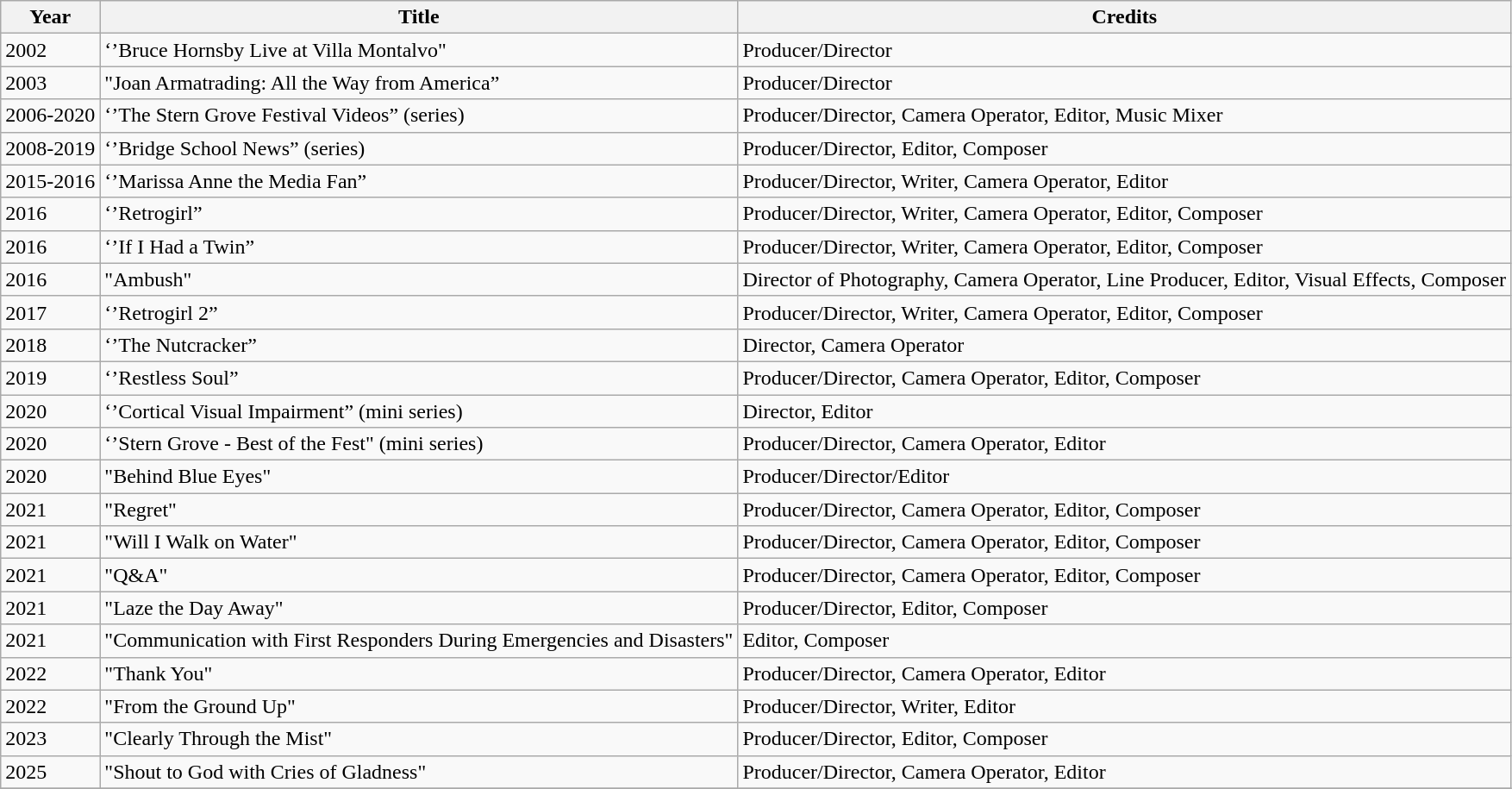<table class="wikitable">
<tr>
<th>Year</th>
<th>Title</th>
<th>Credits</th>
</tr>
<tr>
<td>2002</td>
<td>‘’Bruce Hornsby Live at Villa Montalvo"</td>
<td>Producer/Director</td>
</tr>
<tr>
<td>2003</td>
<td>"Joan Armatrading: All the Way from America”</td>
<td>Producer/Director</td>
</tr>
<tr>
<td>2006-2020</td>
<td>‘’The Stern Grove Festival Videos” (series)</td>
<td>Producer/Director, Camera Operator, Editor, Music Mixer</td>
</tr>
<tr>
<td>2008-2019</td>
<td>‘’Bridge School News” (series)</td>
<td>Producer/Director, Editor, Composer</td>
</tr>
<tr>
<td>2015-2016</td>
<td>‘’Marissa Anne the Media Fan”</td>
<td>Producer/Director, Writer, Camera Operator, Editor</td>
</tr>
<tr>
<td>2016</td>
<td>‘’Retrogirl”</td>
<td>Producer/Director, Writer, Camera Operator, Editor, Composer</td>
</tr>
<tr>
<td>2016</td>
<td>‘’If I Had a Twin”</td>
<td>Producer/Director, Writer, Camera Operator, Editor, Composer</td>
</tr>
<tr>
<td>2016</td>
<td>"Ambush"</td>
<td>Director of Photography, Camera Operator, Line Producer, Editor, Visual Effects, Composer</td>
</tr>
<tr>
<td>2017</td>
<td>‘’Retrogirl 2”</td>
<td>Producer/Director, Writer, Camera Operator, Editor, Composer</td>
</tr>
<tr>
<td>2018</td>
<td>‘’The Nutcracker”</td>
<td>Director, Camera Operator</td>
</tr>
<tr>
<td>2019</td>
<td>‘’Restless Soul”</td>
<td>Producer/Director, Camera Operator, Editor, Composer</td>
</tr>
<tr>
<td>2020</td>
<td>‘’Cortical Visual Impairment” (mini series)</td>
<td>Director, Editor</td>
</tr>
<tr>
<td>2020</td>
<td>‘’Stern Grove - Best of the Fest" (mini series)</td>
<td>Producer/Director, Camera Operator, Editor</td>
</tr>
<tr>
<td>2020</td>
<td>"Behind Blue Eyes"</td>
<td>Producer/Director/Editor</td>
</tr>
<tr>
<td>2021</td>
<td>"Regret"</td>
<td>Producer/Director, Camera Operator, Editor, Composer</td>
</tr>
<tr>
<td>2021</td>
<td>"Will I Walk on Water"</td>
<td>Producer/Director, Camera Operator, Editor, Composer</td>
</tr>
<tr>
<td>2021</td>
<td>"Q&A"</td>
<td>Producer/Director, Camera Operator, Editor, Composer</td>
</tr>
<tr>
<td>2021</td>
<td>"Laze the Day Away"</td>
<td>Producer/Director, Editor, Composer</td>
</tr>
<tr>
<td>2021</td>
<td>"Communication with First Responders During Emergencies and Disasters"</td>
<td>Editor, Composer</td>
</tr>
<tr>
<td>2022</td>
<td>"Thank You"</td>
<td>Producer/Director, Camera Operator, Editor</td>
</tr>
<tr>
<td>2022</td>
<td>"From the Ground Up"</td>
<td>Producer/Director, Writer, Editor</td>
</tr>
<tr>
<td>2023</td>
<td>"Clearly Through the Mist"</td>
<td>Producer/Director, Editor, Composer</td>
</tr>
<tr>
<td>2025</td>
<td>"Shout to God with Cries of Gladness"</td>
<td>Producer/Director, Camera Operator, Editor</td>
</tr>
<tr>
</tr>
</table>
